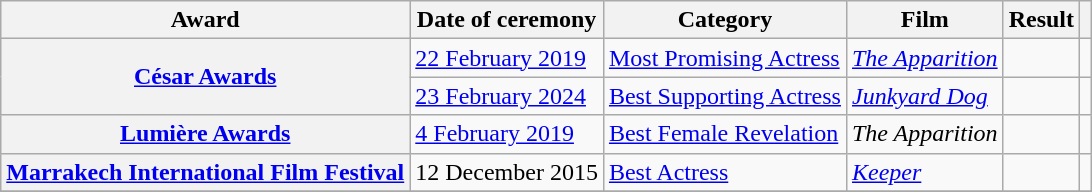<table class="wikitable sortable plainrowheaders">
<tr>
<th scope="col">Award</th>
<th scope="col">Date of ceremony</th>
<th scope="col">Category</th>
<th scope="col">Film</th>
<th scope="col">Result</th>
<th scope="col" class="unsortable"></th>
</tr>
<tr>
<th scope="row" rowspan="2"><a href='#'>César Awards</a></th>
<td><a href='#'>22 February 2019</a></td>
<td><a href='#'>Most Promising Actress</a></td>
<td><em><a href='#'>The Apparition</a></em></td>
<td></td>
<td align="center"></td>
</tr>
<tr>
<td><a href='#'>23 February 2024</a></td>
<td><a href='#'>Best Supporting Actress</a></td>
<td><em><a href='#'>Junkyard Dog</a></em></td>
<td></td>
<td align="center"></td>
</tr>
<tr>
<th scope="row"><a href='#'>Lumière Awards</a></th>
<td><a href='#'>4 February 2019</a></td>
<td><a href='#'>Best Female Revelation</a></td>
<td><em>The Apparition</em></td>
<td></td>
<td align="center"></td>
</tr>
<tr>
<th scope="row"><a href='#'>Marrakech International Film Festival</a></th>
<td>12 December 2015</td>
<td><a href='#'>Best Actress</a></td>
<td><em><a href='#'>Keeper</a></em></td>
<td></td>
<td align="center"></td>
</tr>
<tr>
</tr>
</table>
